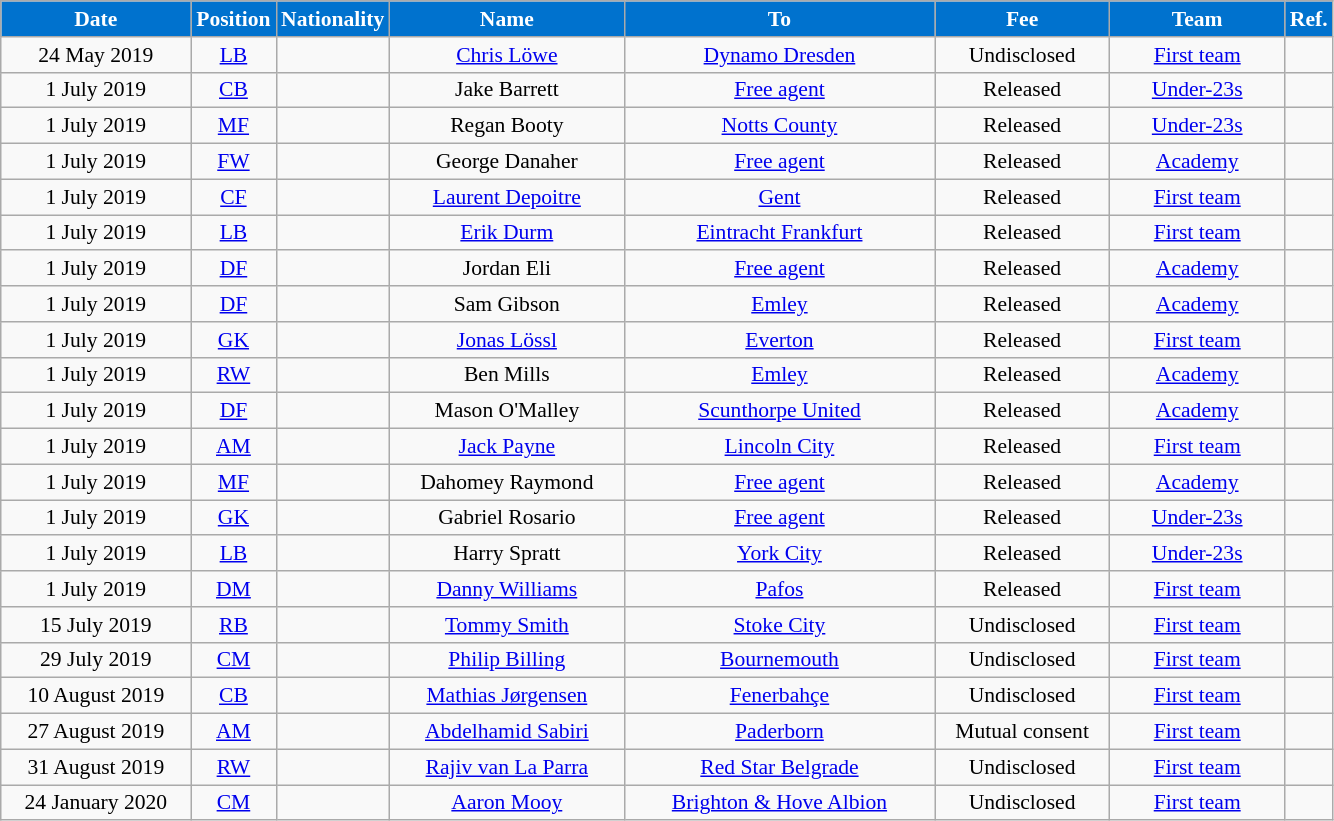<table class="wikitable"  style="text-align:center; font-size:90%; ">
<tr>
<th style="background:#0072ce; color:#FFFFFF; width:120px;">Date</th>
<th style="background:#0072ce; color:#FFFFFF; width:50px;">Position</th>
<th style="background:#0072ce; color:#FFFFFF; width:50px;">Nationality</th>
<th style="background:#0072ce; color:#FFFFFF; width:150px;">Name</th>
<th style="background:#0072ce; color:#FFFFFF; width:200px;">To</th>
<th style="background:#0072ce; color:#FFFFFF; width:110px;">Fee</th>
<th style="background:#0072ce; color:#FFFFFF; width:110px;">Team</th>
<th style="background:#0072ce; color:#FFFFFF; width:25px;">Ref.</th>
</tr>
<tr>
<td>24 May 2019</td>
<td><a href='#'>LB</a></td>
<td></td>
<td><a href='#'>Chris Löwe</a></td>
<td> <a href='#'>Dynamo Dresden</a></td>
<td>Undisclosed</td>
<td><a href='#'>First team</a></td>
<td></td>
</tr>
<tr>
<td>1 July 2019</td>
<td><a href='#'>CB</a></td>
<td></td>
<td>Jake Barrett</td>
<td> <a href='#'>Free agent</a></td>
<td>Released</td>
<td><a href='#'>Under-23s</a></td>
<td></td>
</tr>
<tr>
<td>1 July 2019</td>
<td><a href='#'>MF</a></td>
<td></td>
<td>Regan Booty</td>
<td> <a href='#'>Notts County</a></td>
<td>Released</td>
<td><a href='#'>Under-23s</a></td>
<td></td>
</tr>
<tr>
<td>1 July 2019</td>
<td><a href='#'>FW</a></td>
<td></td>
<td>George Danaher</td>
<td> <a href='#'>Free agent</a></td>
<td>Released</td>
<td><a href='#'>Academy</a></td>
<td></td>
</tr>
<tr>
<td>1 July 2019</td>
<td><a href='#'>CF</a></td>
<td></td>
<td><a href='#'>Laurent Depoitre</a></td>
<td> <a href='#'>Gent</a></td>
<td>Released</td>
<td><a href='#'>First team</a></td>
<td></td>
</tr>
<tr>
<td>1 July 2019</td>
<td><a href='#'>LB</a></td>
<td></td>
<td><a href='#'>Erik Durm</a></td>
<td> <a href='#'>Eintracht Frankfurt</a></td>
<td>Released</td>
<td><a href='#'>First team</a></td>
<td></td>
</tr>
<tr>
<td>1 July 2019</td>
<td><a href='#'>DF</a></td>
<td></td>
<td>Jordan Eli</td>
<td> <a href='#'>Free agent</a></td>
<td>Released</td>
<td><a href='#'>Academy</a></td>
<td></td>
</tr>
<tr>
<td>1 July 2019</td>
<td><a href='#'>DF</a></td>
<td></td>
<td>Sam Gibson</td>
<td> <a href='#'>Emley</a></td>
<td>Released</td>
<td><a href='#'>Academy</a></td>
<td></td>
</tr>
<tr>
<td>1 July 2019</td>
<td><a href='#'>GK</a></td>
<td></td>
<td><a href='#'>Jonas Lössl</a></td>
<td> <a href='#'>Everton</a></td>
<td>Released</td>
<td><a href='#'>First team</a></td>
<td></td>
</tr>
<tr>
<td>1 July 2019</td>
<td><a href='#'>RW</a></td>
<td></td>
<td>Ben Mills</td>
<td> <a href='#'>Emley</a></td>
<td>Released</td>
<td><a href='#'>Academy</a></td>
<td></td>
</tr>
<tr>
<td>1 July 2019</td>
<td><a href='#'>DF</a></td>
<td></td>
<td>Mason O'Malley</td>
<td> <a href='#'>Scunthorpe United</a></td>
<td>Released</td>
<td><a href='#'>Academy</a></td>
<td></td>
</tr>
<tr>
<td>1 July 2019</td>
<td><a href='#'>AM</a></td>
<td></td>
<td><a href='#'>Jack Payne</a></td>
<td> <a href='#'>Lincoln City</a></td>
<td>Released</td>
<td><a href='#'>First team</a></td>
<td></td>
</tr>
<tr>
<td>1 July 2019</td>
<td><a href='#'>MF</a></td>
<td></td>
<td>Dahomey Raymond</td>
<td> <a href='#'>Free agent</a></td>
<td>Released</td>
<td><a href='#'>Academy</a></td>
<td></td>
</tr>
<tr>
<td>1 July 2019</td>
<td><a href='#'>GK</a></td>
<td></td>
<td>Gabriel Rosario</td>
<td> <a href='#'>Free agent</a></td>
<td>Released</td>
<td><a href='#'>Under-23s</a></td>
<td></td>
</tr>
<tr>
<td>1 July 2019</td>
<td><a href='#'>LB</a></td>
<td></td>
<td>Harry Spratt</td>
<td> <a href='#'>York City</a></td>
<td>Released</td>
<td><a href='#'>Under-23s</a></td>
<td></td>
</tr>
<tr>
<td>1 July 2019</td>
<td><a href='#'>DM</a></td>
<td></td>
<td><a href='#'>Danny Williams</a></td>
<td> <a href='#'>Pafos</a></td>
<td>Released</td>
<td><a href='#'>First team</a></td>
<td></td>
</tr>
<tr>
<td>15 July 2019</td>
<td><a href='#'>RB</a></td>
<td></td>
<td><a href='#'>Tommy Smith</a></td>
<td> <a href='#'>Stoke City</a></td>
<td>Undisclosed</td>
<td><a href='#'>First team</a></td>
<td></td>
</tr>
<tr>
<td>29 July 2019</td>
<td><a href='#'>CM</a></td>
<td></td>
<td><a href='#'>Philip Billing</a></td>
<td> <a href='#'>Bournemouth</a></td>
<td>Undisclosed</td>
<td><a href='#'>First team</a></td>
<td></td>
</tr>
<tr>
<td>10 August 2019</td>
<td><a href='#'>CB</a></td>
<td></td>
<td><a href='#'>Mathias Jørgensen</a></td>
<td> <a href='#'>Fenerbahçe</a></td>
<td>Undisclosed</td>
<td><a href='#'>First team</a></td>
<td></td>
</tr>
<tr>
<td>27 August 2019</td>
<td><a href='#'>AM</a></td>
<td></td>
<td><a href='#'>Abdelhamid Sabiri</a></td>
<td> <a href='#'>Paderborn</a></td>
<td>Mutual consent</td>
<td><a href='#'>First team</a></td>
<td></td>
</tr>
<tr>
<td>31 August 2019</td>
<td><a href='#'>RW</a></td>
<td></td>
<td><a href='#'>Rajiv van La Parra</a></td>
<td> <a href='#'>Red Star Belgrade</a></td>
<td>Undisclosed</td>
<td><a href='#'>First team</a></td>
<td></td>
</tr>
<tr>
<td>24 January 2020</td>
<td><a href='#'>CM</a></td>
<td></td>
<td><a href='#'>Aaron Mooy</a></td>
<td> <a href='#'>Brighton & Hove Albion</a></td>
<td>Undisclosed</td>
<td><a href='#'>First team</a></td>
<td></td>
</tr>
</table>
